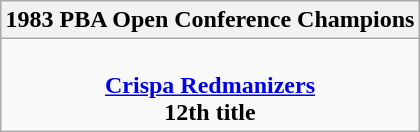<table class=wikitable style="text-align:center; margin:auto">
<tr>
<th>1983 PBA Open Conference Champions</th>
</tr>
<tr>
<td><br> <strong><a href='#'>Crispa Redmanizers</a></strong> <br> <strong>12th title</strong></td>
</tr>
</table>
